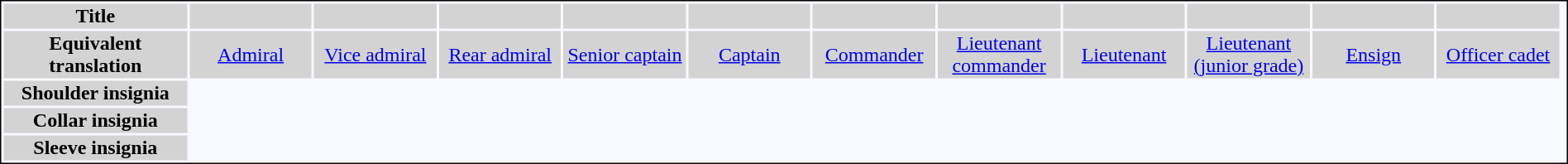<table bgcolor=#F8F8FF style="text-align:center; border:1px solid #000">
<tr bgcolor=#D3D3D3>
<th width=12%>Title</th>
<th width=8%><br></th>
<th width=8%><br></th>
<th width=8%><br></th>
<th width=8%><br></th>
<th width=8%><br></th>
<th width=8%><br></th>
<th width=8%><br></th>
<th width=8%><br></th>
<th width=8%><br></th>
<th width=8%><br></th>
<th width=8%><br></th>
</tr>
<tr bgcolor=#D3D3D3>
<th>Equivalent translation</th>
<td><a href='#'>Admiral</a></td>
<td><a href='#'>Vice admiral</a></td>
<td><a href='#'>Rear admiral</a></td>
<td><a href='#'>Senior captain</a></td>
<td><a href='#'>Captain</a></td>
<td><a href='#'>Commander</a></td>
<td><a href='#'>Lieutenant commander</a></td>
<td><a href='#'>Lieutenant</a></td>
<td><a href='#'>Lieutenant (junior grade)</a></td>
<td><a href='#'>Ensign</a></td>
<td><a href='#'>Officer cadet</a></td>
</tr>
<tr>
<th bgcolor="#D3D3D3">Shoulder insignia</th>
<td></td>
<td></td>
<td></td>
<td></td>
<td></td>
<td></td>
<td></td>
<td></td>
<td></td>
<td></td>
<td></td>
</tr>
<tr>
<th bgcolor="#D3D3D3">Collar insignia</th>
<td></td>
<td></td>
<td></td>
<td></td>
<td></td>
<td></td>
<td></td>
<td></td>
<td></td>
<td></td>
<td></td>
</tr>
<tr>
<th bgcolor="#D3D3D3">Sleeve insignia</th>
<td></td>
<td></td>
<td></td>
<td></td>
<td></td>
<td></td>
<td></td>
<td></td>
<td></td>
<td></td>
<td></td>
<td></td>
</tr>
</table>
